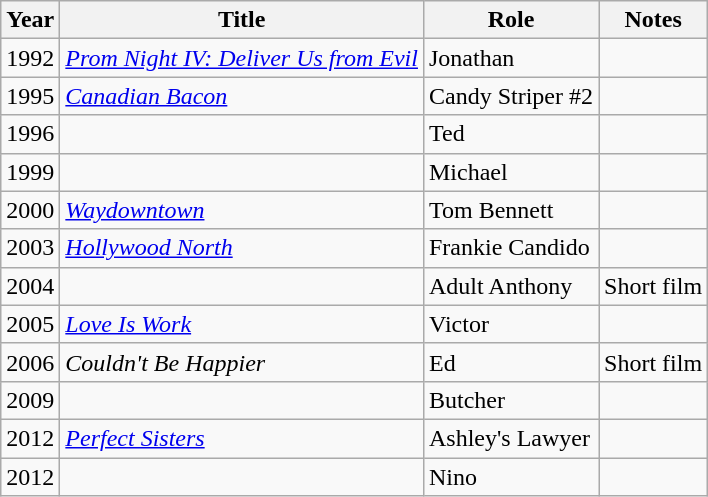<table class="wikitable sortable">
<tr>
<th>Year</th>
<th>Title</th>
<th>Role</th>
<th class="unsortable">Notes</th>
</tr>
<tr>
<td>1992</td>
<td><em><a href='#'>Prom Night IV: Deliver Us from Evil</a></em></td>
<td>Jonathan</td>
<td></td>
</tr>
<tr>
<td>1995</td>
<td><em><a href='#'>Canadian Bacon</a></em></td>
<td>Candy Striper #2</td>
<td></td>
</tr>
<tr>
<td>1996</td>
<td><em></em></td>
<td>Ted</td>
<td></td>
</tr>
<tr>
<td>1999</td>
<td><em></em></td>
<td>Michael</td>
<td></td>
</tr>
<tr>
<td>2000</td>
<td><em><a href='#'>Waydowntown</a></em></td>
<td>Tom Bennett</td>
<td></td>
</tr>
<tr>
<td>2003</td>
<td><em><a href='#'>Hollywood North</a></em></td>
<td>Frankie Candido</td>
<td></td>
</tr>
<tr>
<td>2004</td>
<td><em></em></td>
<td>Adult Anthony</td>
<td>Short film</td>
</tr>
<tr>
<td>2005</td>
<td><em><a href='#'>Love Is Work</a></em></td>
<td>Victor</td>
<td></td>
</tr>
<tr>
<td>2006</td>
<td><em>Couldn't Be Happier</em></td>
<td>Ed</td>
<td>Short film</td>
</tr>
<tr>
<td>2009</td>
<td><em></em></td>
<td>Butcher</td>
<td></td>
</tr>
<tr>
<td>2012</td>
<td><em><a href='#'>Perfect Sisters</a></em></td>
<td>Ashley's Lawyer</td>
<td></td>
</tr>
<tr>
<td>2012</td>
<td><em></em></td>
<td>Nino</td>
<td></td>
</tr>
</table>
